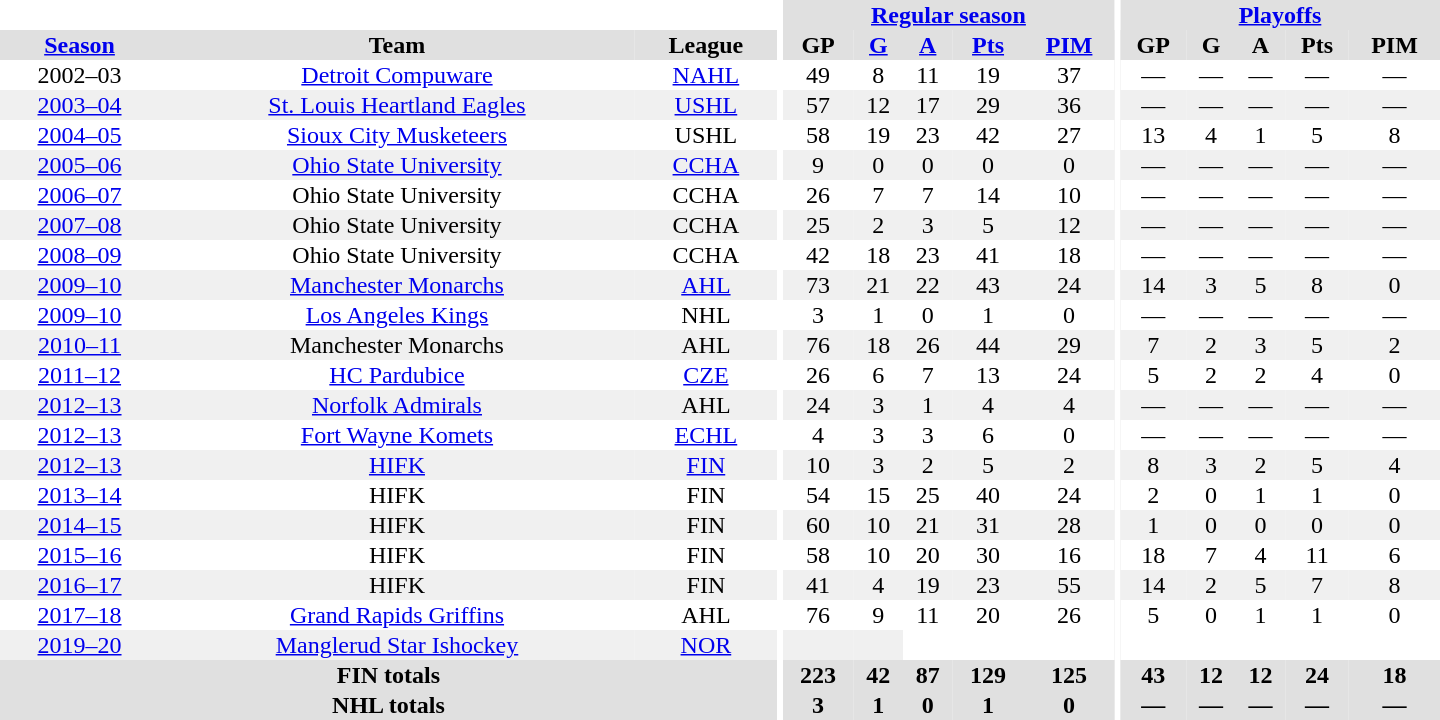<table border="0" cellpadding="1" cellspacing="0" style="text-align:center; width:60em">
<tr bgcolor="#e0e0e0">
<th colspan="3" bgcolor="#ffffff"></th>
<th rowspan="100" bgcolor="#ffffff"></th>
<th colspan="5"><a href='#'>Regular season</a></th>
<th rowspan="100" bgcolor="#ffffff"></th>
<th colspan="5"><a href='#'>Playoffs</a></th>
</tr>
<tr bgcolor="#e0e0e0">
<th><a href='#'>Season</a></th>
<th>Team</th>
<th>League</th>
<th>GP</th>
<th><a href='#'>G</a></th>
<th><a href='#'>A</a></th>
<th><a href='#'>Pts</a></th>
<th><a href='#'>PIM</a></th>
<th>GP</th>
<th>G</th>
<th>A</th>
<th>Pts</th>
<th>PIM</th>
</tr>
<tr>
<td>2002–03</td>
<td><a href='#'>Detroit Compuware</a></td>
<td><a href='#'>NAHL</a></td>
<td>49</td>
<td>8</td>
<td>11</td>
<td>19</td>
<td>37</td>
<td>—</td>
<td>—</td>
<td>—</td>
<td>—</td>
<td>—</td>
</tr>
<tr bgcolor="#f0f0f0">
<td><a href='#'>2003–04</a></td>
<td><a href='#'>St. Louis Heartland Eagles</a></td>
<td><a href='#'>USHL</a></td>
<td>57</td>
<td>12</td>
<td>17</td>
<td>29</td>
<td>36</td>
<td>—</td>
<td>—</td>
<td>—</td>
<td>—</td>
<td>—</td>
</tr>
<tr>
<td><a href='#'>2004–05</a></td>
<td><a href='#'>Sioux City Musketeers</a></td>
<td>USHL</td>
<td>58</td>
<td>19</td>
<td>23</td>
<td>42</td>
<td>27</td>
<td>13</td>
<td>4</td>
<td>1</td>
<td>5</td>
<td>8</td>
</tr>
<tr bgcolor="#f0f0f0">
<td><a href='#'>2005–06</a></td>
<td><a href='#'>Ohio State University</a></td>
<td><a href='#'>CCHA</a></td>
<td>9</td>
<td>0</td>
<td>0</td>
<td>0</td>
<td>0</td>
<td>—</td>
<td>—</td>
<td>—</td>
<td>—</td>
<td>—</td>
</tr>
<tr>
<td><a href='#'>2006–07</a></td>
<td>Ohio State University</td>
<td>CCHA</td>
<td>26</td>
<td>7</td>
<td>7</td>
<td>14</td>
<td>10</td>
<td>—</td>
<td>—</td>
<td>—</td>
<td>—</td>
<td>—</td>
</tr>
<tr bgcolor="#f0f0f0">
<td><a href='#'>2007–08</a></td>
<td>Ohio State University</td>
<td>CCHA</td>
<td>25</td>
<td>2</td>
<td>3</td>
<td>5</td>
<td>12</td>
<td>—</td>
<td>—</td>
<td>—</td>
<td>—</td>
<td>—</td>
</tr>
<tr>
<td><a href='#'>2008–09</a></td>
<td>Ohio State University</td>
<td>CCHA</td>
<td>42</td>
<td>18</td>
<td>23</td>
<td>41</td>
<td>18</td>
<td>—</td>
<td>—</td>
<td>—</td>
<td>—</td>
<td>—</td>
</tr>
<tr bgcolor="#f0f0f0">
<td><a href='#'>2009–10</a></td>
<td><a href='#'>Manchester Monarchs</a></td>
<td><a href='#'>AHL</a></td>
<td>73</td>
<td>21</td>
<td>22</td>
<td>43</td>
<td>24</td>
<td>14</td>
<td>3</td>
<td>5</td>
<td>8</td>
<td>0</td>
</tr>
<tr>
<td><a href='#'>2009–10</a></td>
<td><a href='#'>Los Angeles Kings</a></td>
<td>NHL</td>
<td>3</td>
<td>1</td>
<td>0</td>
<td>1</td>
<td>0</td>
<td>—</td>
<td>—</td>
<td>—</td>
<td>—</td>
<td>—</td>
</tr>
<tr bgcolor="#f0f0f0">
<td><a href='#'>2010–11</a></td>
<td>Manchester Monarchs</td>
<td>AHL</td>
<td>76</td>
<td>18</td>
<td>26</td>
<td>44</td>
<td>29</td>
<td>7</td>
<td>2</td>
<td>3</td>
<td>5</td>
<td>2</td>
</tr>
<tr>
<td><a href='#'>2011–12</a></td>
<td><a href='#'>HC Pardubice</a></td>
<td><a href='#'>CZE</a></td>
<td>26</td>
<td>6</td>
<td>7</td>
<td>13</td>
<td>24</td>
<td>5</td>
<td>2</td>
<td>2</td>
<td>4</td>
<td>0</td>
</tr>
<tr bgcolor="#f0f0f0">
<td><a href='#'>2012–13</a></td>
<td><a href='#'>Norfolk Admirals</a></td>
<td>AHL</td>
<td>24</td>
<td>3</td>
<td>1</td>
<td>4</td>
<td>4</td>
<td>—</td>
<td>—</td>
<td>—</td>
<td>—</td>
<td>—</td>
</tr>
<tr>
<td><a href='#'>2012–13</a></td>
<td><a href='#'>Fort Wayne Komets</a></td>
<td><a href='#'>ECHL</a></td>
<td>4</td>
<td>3</td>
<td>3</td>
<td>6</td>
<td>0</td>
<td>—</td>
<td>—</td>
<td>—</td>
<td>—</td>
<td>—</td>
</tr>
<tr bgcolor="#f0f0f0">
<td><a href='#'>2012–13</a></td>
<td><a href='#'>HIFK</a></td>
<td><a href='#'>FIN</a></td>
<td>10</td>
<td>3</td>
<td>2</td>
<td>5</td>
<td>2</td>
<td>8</td>
<td>3</td>
<td>2</td>
<td>5</td>
<td>4</td>
</tr>
<tr>
<td><a href='#'>2013–14</a></td>
<td>HIFK</td>
<td>FIN</td>
<td>54</td>
<td>15</td>
<td>25</td>
<td>40</td>
<td>24</td>
<td>2</td>
<td>0</td>
<td>1</td>
<td>1</td>
<td>0</td>
</tr>
<tr bgcolor="#f0f0f0">
<td><a href='#'>2014–15</a></td>
<td>HIFK</td>
<td>FIN</td>
<td>60</td>
<td>10</td>
<td>21</td>
<td>31</td>
<td>28</td>
<td>1</td>
<td>0</td>
<td>0</td>
<td>0</td>
<td>0</td>
</tr>
<tr>
<td><a href='#'>2015–16</a></td>
<td>HIFK</td>
<td>FIN</td>
<td>58</td>
<td>10</td>
<td>20</td>
<td>30</td>
<td>16</td>
<td>18</td>
<td>7</td>
<td>4</td>
<td>11</td>
<td>6</td>
</tr>
<tr bgcolor="#f0f0f0">
<td><a href='#'>2016–17</a></td>
<td>HIFK</td>
<td>FIN</td>
<td>41</td>
<td>4</td>
<td>19</td>
<td>23</td>
<td>55</td>
<td>14</td>
<td>2</td>
<td>5</td>
<td>7</td>
<td>8</td>
</tr>
<tr>
<td><a href='#'>2017–18</a></td>
<td><a href='#'>Grand Rapids Griffins</a></td>
<td>AHL</td>
<td>76</td>
<td>9</td>
<td>11</td>
<td>20</td>
<td>26</td>
<td>5</td>
<td>0</td>
<td>1</td>
<td>1</td>
<td>0</td>
</tr>
<tr bgcolor="#f0f0f0">
<td><a href='#'>2019–20</a></td>
<td><a href='#'>Manglerud Star Ishockey</a></td>
<td><a href='#'>NOR</a></td>
<td></td>
<td></td>
</tr>
<tr bgcolor="#e0e0e0">
<th colspan="3">FIN totals</th>
<th>223</th>
<th>42</th>
<th>87</th>
<th>129</th>
<th>125</th>
<th>43</th>
<th>12</th>
<th>12</th>
<th>24</th>
<th>18</th>
</tr>
<tr bgcolor="#e0e0e0">
<th colspan="3">NHL totals</th>
<th>3</th>
<th>1</th>
<th>0</th>
<th>1</th>
<th>0</th>
<th>—</th>
<th>—</th>
<th>—</th>
<th>—</th>
<th>—</th>
</tr>
</table>
